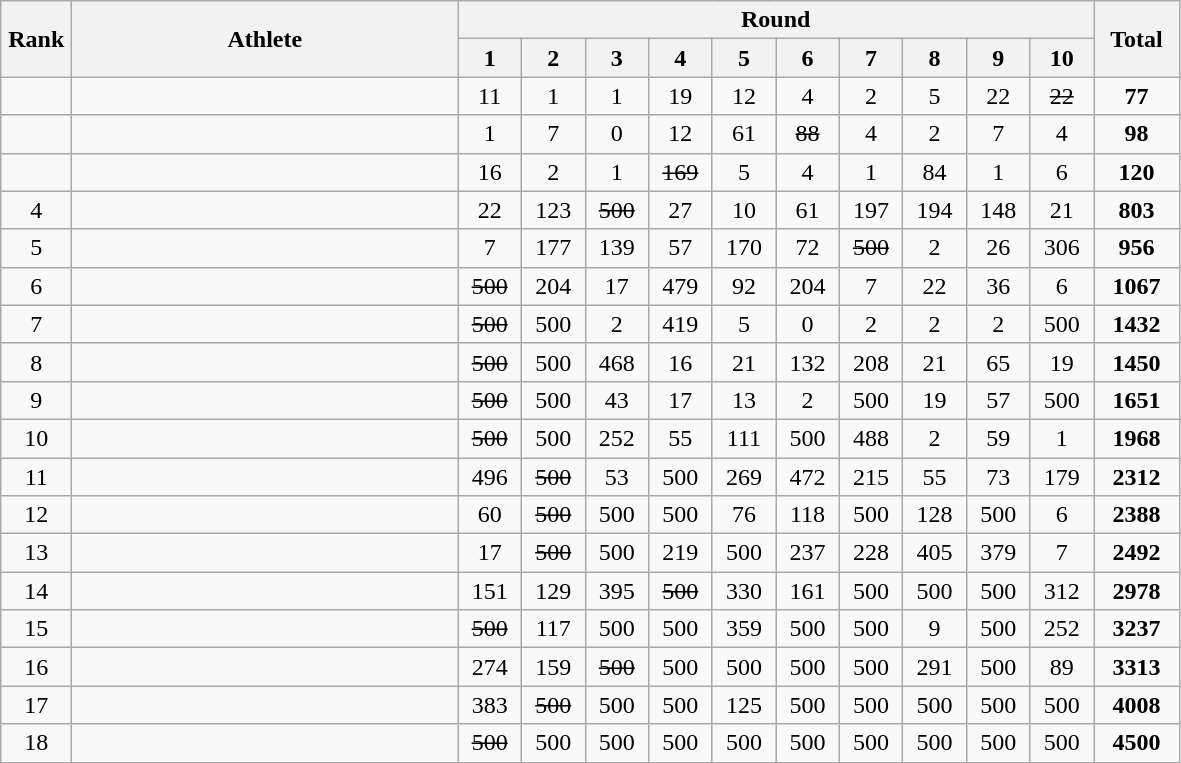<table class=wikitable style="text-align:center">
<tr>
<th rowspan="2" width=40>Rank</th>
<th rowspan="2" width=250>Athlete</th>
<th colspan="10">Round</th>
<th rowspan="2" width=50>Total</th>
</tr>
<tr>
<th width=35>1</th>
<th width=35>2</th>
<th width=35>3</th>
<th width=35>4</th>
<th width=35>5</th>
<th width=35>6</th>
<th width=35>7</th>
<th width=35>8</th>
<th width=35>9</th>
<th width=35>10</th>
</tr>
<tr>
<td></td>
<td align=left></td>
<td>11</td>
<td>1</td>
<td>1</td>
<td>19</td>
<td>12</td>
<td>4</td>
<td>2</td>
<td>5</td>
<td>22</td>
<td><s>22</s></td>
<td><strong>77</strong></td>
</tr>
<tr>
<td></td>
<td align=left></td>
<td>1</td>
<td>7</td>
<td>0</td>
<td>12</td>
<td>61</td>
<td><s>88</s></td>
<td>4</td>
<td>2</td>
<td>7</td>
<td>4</td>
<td><strong>98</strong></td>
</tr>
<tr>
<td></td>
<td align=left></td>
<td>16</td>
<td>2</td>
<td>1</td>
<td><s>169</s></td>
<td>5</td>
<td>4</td>
<td>1</td>
<td>84</td>
<td>1</td>
<td>6</td>
<td><strong>120</strong></td>
</tr>
<tr>
<td>4</td>
<td align=left></td>
<td>22</td>
<td>123</td>
<td><s>500</s></td>
<td>27</td>
<td>10</td>
<td>61</td>
<td>197</td>
<td>194</td>
<td>148</td>
<td>21</td>
<td><strong>803</strong></td>
</tr>
<tr>
<td>5</td>
<td align=left></td>
<td>7</td>
<td>177</td>
<td>139</td>
<td>57</td>
<td>170</td>
<td>72</td>
<td><s>500</s></td>
<td>2</td>
<td>26</td>
<td>306</td>
<td><strong>956</strong></td>
</tr>
<tr>
<td>6</td>
<td align=left></td>
<td><s>500</s></td>
<td>204</td>
<td>17</td>
<td>479</td>
<td>92</td>
<td>204</td>
<td>7</td>
<td>22</td>
<td>36</td>
<td>6</td>
<td><strong>1067</strong></td>
</tr>
<tr>
<td>7</td>
<td align=left></td>
<td><s>500</s></td>
<td>500</td>
<td>2</td>
<td>419</td>
<td>5</td>
<td>0</td>
<td>2</td>
<td>2</td>
<td>2</td>
<td>500</td>
<td><strong>1432</strong></td>
</tr>
<tr>
<td>8</td>
<td align=left></td>
<td><s>500</s></td>
<td>500</td>
<td>468</td>
<td>16</td>
<td>21</td>
<td>132</td>
<td>208</td>
<td>21</td>
<td>65</td>
<td>19</td>
<td><strong>1450</strong></td>
</tr>
<tr>
<td>9</td>
<td align=left></td>
<td><s>500</s></td>
<td>500</td>
<td>43</td>
<td>17</td>
<td>13</td>
<td>2</td>
<td>500</td>
<td>19</td>
<td>57</td>
<td>500</td>
<td><strong>1651</strong></td>
</tr>
<tr>
<td>10</td>
<td align=left></td>
<td><s>500</s></td>
<td>500</td>
<td>252</td>
<td>55</td>
<td>111</td>
<td>500</td>
<td>488</td>
<td>2</td>
<td>59</td>
<td>1</td>
<td><strong>1968</strong></td>
</tr>
<tr>
<td>11</td>
<td align=left></td>
<td>496</td>
<td><s>500</s></td>
<td>53</td>
<td>500</td>
<td>269</td>
<td>472</td>
<td>215</td>
<td>55</td>
<td>73</td>
<td>179</td>
<td><strong>2312</strong></td>
</tr>
<tr>
<td>12</td>
<td align=left></td>
<td>60</td>
<td><s>500</s></td>
<td>500</td>
<td>500</td>
<td>76</td>
<td>118</td>
<td>500</td>
<td>128</td>
<td>500</td>
<td>6</td>
<td><strong>2388</strong></td>
</tr>
<tr>
<td>13</td>
<td align=left></td>
<td>17</td>
<td><s>500</s></td>
<td>500</td>
<td>219</td>
<td>500</td>
<td>237</td>
<td>228</td>
<td>405</td>
<td>379</td>
<td>7</td>
<td><strong>2492</strong></td>
</tr>
<tr>
<td>14</td>
<td align=left></td>
<td>151</td>
<td>129</td>
<td>395</td>
<td><s>500</s></td>
<td>330</td>
<td>161</td>
<td>500</td>
<td>500</td>
<td>500</td>
<td>312</td>
<td><strong>2978</strong></td>
</tr>
<tr>
<td>15</td>
<td align=left></td>
<td><s>500</s></td>
<td>117</td>
<td>500</td>
<td>500</td>
<td>359</td>
<td>500</td>
<td>500</td>
<td>9</td>
<td>500</td>
<td>252</td>
<td><strong>3237</strong></td>
</tr>
<tr>
<td>16</td>
<td align=left></td>
<td>274</td>
<td>159</td>
<td><s>500</s></td>
<td>500</td>
<td>500</td>
<td>500</td>
<td>500</td>
<td>291</td>
<td>500</td>
<td>89</td>
<td><strong>3313</strong></td>
</tr>
<tr>
<td>17</td>
<td align=left></td>
<td>383</td>
<td><s>500</s></td>
<td>500</td>
<td>500</td>
<td>125</td>
<td>500</td>
<td>500</td>
<td>500</td>
<td>500</td>
<td>500</td>
<td><strong>4008</strong></td>
</tr>
<tr>
<td>18</td>
<td align=left></td>
<td><s>500</s></td>
<td>500</td>
<td>500</td>
<td>500</td>
<td>500</td>
<td>500</td>
<td>500</td>
<td>500</td>
<td>500</td>
<td>500</td>
<td><strong>4500</strong></td>
</tr>
</table>
